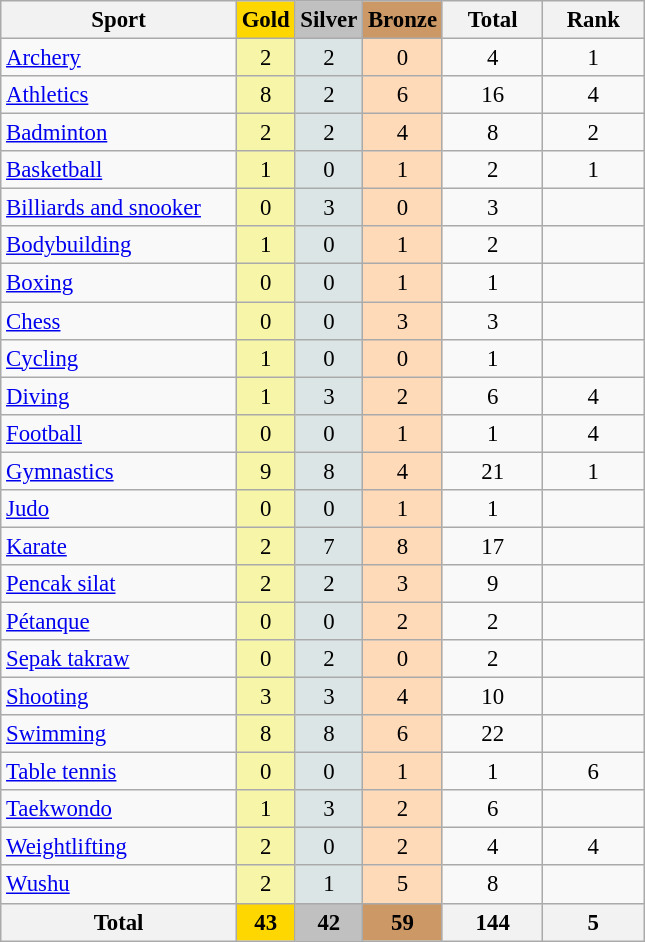<table class="wikitable sortable" style="text-align:center; font-size:95%">
<tr>
<th width=150>Sport</th>
<th style="background-color:gold; width=60;">Gold</th>
<th style="background-color:silver; width=60;">Silver</th>
<th style="background-color:#cc9966; width=60;">Bronze</th>
<th width=60>Total</th>
<th width=60>Rank</th>
</tr>
<tr>
<td align=left> <a href='#'>Archery</a></td>
<td bgcolor=#f7f6a8>2</td>
<td bgcolor=#dce5e5>2</td>
<td bgcolor=#ffdab9>0</td>
<td>4</td>
<td>1</td>
</tr>
<tr>
<td align=left> <a href='#'>Athletics</a></td>
<td bgcolor=#f7f6a8>8</td>
<td bgcolor=#dce5e5>2</td>
<td bgcolor=#ffdab9>6</td>
<td>16</td>
<td>4</td>
</tr>
<tr>
<td align=left> <a href='#'>Badminton</a></td>
<td bgcolor=#f7f6a8>2</td>
<td bgcolor=#dce5e5>2</td>
<td bgcolor=#ffdab9>4</td>
<td>8</td>
<td>2</td>
</tr>
<tr>
<td align=left> <a href='#'>Basketball</a></td>
<td bgcolor=#f7f6a8>1</td>
<td bgcolor=#dce5e5>0</td>
<td bgcolor=#ffdab9>1</td>
<td>2</td>
<td>1</td>
</tr>
<tr>
<td align=left> <a href='#'>Billiards and snooker</a></td>
<td bgcolor=#f7f6a8>0</td>
<td bgcolor=#dce5e5>3</td>
<td bgcolor=#ffdab9>0</td>
<td>3</td>
<td></td>
</tr>
<tr>
<td align=left> <a href='#'>Bodybuilding</a></td>
<td bgcolor=#f7f6a8>1</td>
<td bgcolor=#dce5e5>0</td>
<td bgcolor=#ffdab9>1</td>
<td>2</td>
<td></td>
</tr>
<tr>
<td align=left> <a href='#'>Boxing</a></td>
<td bgcolor=#f7f6a8>0</td>
<td bgcolor=#dce5e5>0</td>
<td bgcolor=#ffdab9>1</td>
<td>1</td>
<td></td>
</tr>
<tr>
<td align=left> <a href='#'>Chess</a></td>
<td bgcolor=#f7f6a8>0</td>
<td bgcolor=#dce5e5>0</td>
<td bgcolor=#ffdab9>3</td>
<td>3</td>
<td></td>
</tr>
<tr>
<td align=left> <a href='#'>Cycling</a></td>
<td bgcolor=#f7f6a8>1</td>
<td bgcolor=#dce5e5>0</td>
<td bgcolor=#ffdab9>0</td>
<td>1</td>
<td></td>
</tr>
<tr>
<td align=left> <a href='#'>Diving</a></td>
<td bgcolor=#f7f6a8>1</td>
<td bgcolor=#dce5e5>3</td>
<td bgcolor=#ffdab9>2</td>
<td>6</td>
<td>4</td>
</tr>
<tr>
<td align=left> <a href='#'>Football</a></td>
<td bgcolor=#f7f6a8>0</td>
<td bgcolor=#dce5e5>0</td>
<td bgcolor=#ffdab9>1</td>
<td>1</td>
<td>4</td>
</tr>
<tr>
<td align=left> <a href='#'>Gymnastics</a></td>
<td bgcolor=#f7f6a8>9</td>
<td bgcolor=#dce5e5>8</td>
<td bgcolor=#ffdab9>4</td>
<td>21</td>
<td>1</td>
</tr>
<tr>
<td align=left> <a href='#'>Judo</a></td>
<td bgcolor=#f7f6a8>0</td>
<td bgcolor=#dce5e5>0</td>
<td bgcolor=#ffdab9>1</td>
<td>1</td>
<td></td>
</tr>
<tr>
<td align=left> <a href='#'>Karate</a></td>
<td bgcolor=#f7f6a8>2</td>
<td bgcolor=#dce5e5>7</td>
<td bgcolor=#ffdab9>8</td>
<td>17</td>
<td></td>
</tr>
<tr>
<td align=left><a href='#'>Pencak silat</a></td>
<td bgcolor=#f7f6a8>2</td>
<td bgcolor=#dce5e5>2</td>
<td bgcolor=#ffdab9>3</td>
<td>9</td>
<td></td>
</tr>
<tr>
<td align=left> <a href='#'>Pétanque</a></td>
<td bgcolor=#f7f6a8>0</td>
<td bgcolor=#dce5e5>0</td>
<td bgcolor=#ffdab9>2</td>
<td>2</td>
<td></td>
</tr>
<tr>
<td align=left> <a href='#'>Sepak takraw</a></td>
<td bgcolor=#f7f6a8>0</td>
<td bgcolor=#dce5e5>2</td>
<td bgcolor=#ffdab9>0</td>
<td>2</td>
<td></td>
</tr>
<tr>
<td align=left> <a href='#'>Shooting</a></td>
<td bgcolor=#f7f6a8>3</td>
<td bgcolor=#dce5e5>3</td>
<td bgcolor=#ffdab9>4</td>
<td>10</td>
<td></td>
</tr>
<tr>
<td align=left> <a href='#'>Swimming</a></td>
<td bgcolor=#f7f6a8>8</td>
<td bgcolor=#dce5e5>8</td>
<td bgcolor=#ffdab9>6</td>
<td>22</td>
<td></td>
</tr>
<tr>
<td align=left> <a href='#'>Table tennis</a></td>
<td bgcolor=#f7f6a8>0</td>
<td bgcolor=#dce5e5>0</td>
<td bgcolor=#ffdab9>1</td>
<td>1</td>
<td>6</td>
</tr>
<tr>
<td align=left> <a href='#'>Taekwondo</a></td>
<td bgcolor=#f7f6a8>1</td>
<td bgcolor=#dce5e5>3</td>
<td bgcolor=#ffdab9>2</td>
<td>6</td>
<td></td>
</tr>
<tr>
<td align=left> <a href='#'>Weightlifting</a></td>
<td bgcolor=#f7f6a8>2</td>
<td bgcolor=#dce5e5>0</td>
<td bgcolor=#ffdab9>2</td>
<td>4</td>
<td>4</td>
</tr>
<tr>
<td align=left> <a href='#'>Wushu</a></td>
<td bgcolor=#f7f6a8>2</td>
<td bgcolor=#dce5e5>1</td>
<td bgcolor=#ffdab9>5</td>
<td>8</td>
<td></td>
</tr>
<tr>
<th>Total</th>
<th style="background-color:gold; width=60;">43</th>
<th style="background-color:silver; width=60;">42</th>
<th style="background-color:#cc9966; width=60;">59</th>
<th>144</th>
<th>5</th>
</tr>
</table>
